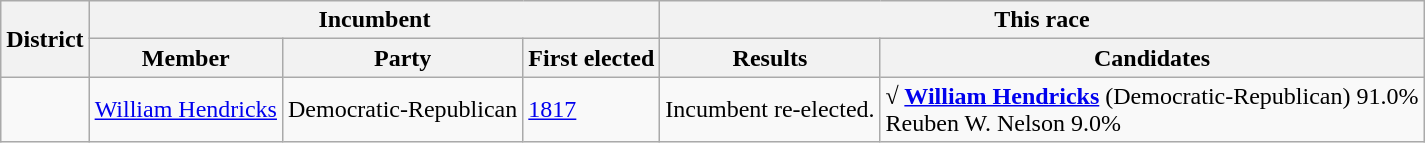<table class=wikitable>
<tr>
<th rowspan=2>District</th>
<th colspan=3>Incumbent</th>
<th colspan=2>This race</th>
</tr>
<tr>
<th>Member</th>
<th>Party</th>
<th>First elected</th>
<th>Results</th>
<th>Candidates</th>
</tr>
<tr>
<td></td>
<td><a href='#'>William Hendricks</a></td>
<td>Democratic-Republican</td>
<td><a href='#'>1817</a></td>
<td>Incumbent re-elected.</td>
<td nowrap><strong>√ <a href='#'>William Hendricks</a></strong> (Democratic-Republican) 91.0%<br>Reuben W. Nelson 9.0%</td>
</tr>
</table>
